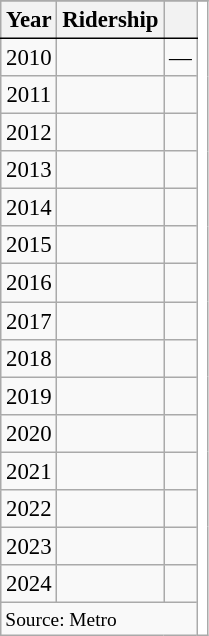<table class="wikitable" style="border-spacing: 1px; text-align:center; font-size:95%;">
<tr>
</tr>
<tr>
<th style="border-bottom:1px solid black">Year</th>
<th style="border-bottom:1px solid black">Ridership</th>
<th style="border-bottom:1px solid black"></th>
<th rowspan="18" style="background:#fff;"></th>
</tr>
<tr>
<td>2010</td>
<td></td>
<td>—</td>
</tr>
<tr>
<td>2011</td>
<td></td>
<td></td>
</tr>
<tr>
<td>2012</td>
<td></td>
<td></td>
</tr>
<tr>
<td>2013</td>
<td></td>
<td></td>
</tr>
<tr>
<td>2014</td>
<td></td>
<td></td>
</tr>
<tr>
<td>2015</td>
<td></td>
<td></td>
</tr>
<tr>
<td>2016</td>
<td></td>
<td></td>
</tr>
<tr>
<td>2017</td>
<td></td>
<td></td>
</tr>
<tr>
<td>2018</td>
<td></td>
<td></td>
</tr>
<tr>
<td>2019</td>
<td></td>
<td></td>
</tr>
<tr>
<td>2020</td>
<td></td>
<td></td>
</tr>
<tr>
<td>2021</td>
<td></td>
<td></td>
</tr>
<tr>
<td>2022</td>
<td></td>
<td></td>
</tr>
<tr>
<td>2023</td>
<td></td>
<td></td>
</tr>
<tr>
<td>2024</td>
<td></td>
<td></td>
</tr>
<tr>
<td colspan="3" style="border-top:1px solid black; font-size:85%; text-align:left">Source: Metro</td>
</tr>
</table>
